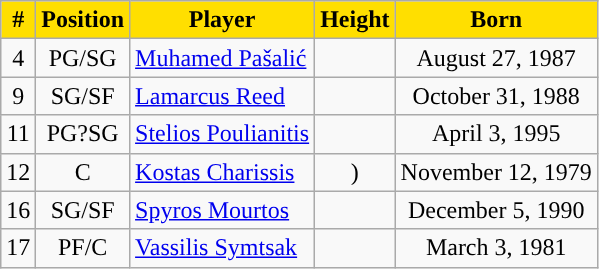<table class="wikitable sortable" style="text-align: center;">
<tr>
<td style="background:#FFDF00; color:black"><strong>#</strong></td>
<td style="background:#FFDF00; color:black"><strong>Position</strong></td>
<td style="background:#FFDF00; color:black"><strong>Player</strong></td>
<td style="background:#FFDF00; color:black"><strong>Height</strong></td>
<td style="background:#FFDF00; color:black"><strong>Born</strong></td>
</tr>
<tr>
<td>4</td>
<td>PG/SG</td>
<td align="left"> <a href='#'>Muhamed Pašalić</a></td>
<td></td>
<td>August 27, 1987</td>
</tr>
<tr>
<td>9</td>
<td>SG/SF</td>
<td align="left"> <a href='#'>Lamarcus Reed</a></td>
<td></td>
<td>October 31, 1988</td>
</tr>
<tr>
<td>11</td>
<td>PG?SG</td>
<td align="left"> <a href='#'>Stelios Poulianitis</a></td>
<td></td>
<td>April 3, 1995</td>
</tr>
<tr>
<td>12</td>
<td>C</td>
<td align="left"> <a href='#'>Kostas Charissis</a></td>
<td> )</td>
<td>November 12, 1979</td>
</tr>
<tr>
<td>16</td>
<td>SG/SF</td>
<td align="left"> <a href='#'>Spyros Mourtos</a></td>
<td></td>
<td>December 5, 1990</td>
</tr>
<tr>
<td>17</td>
<td>PF/C</td>
<td align="left"> <a href='#'>Vassilis Symtsak</a></td>
<td></td>
<td>March 3, 1981</td>
</tr>
</table>
